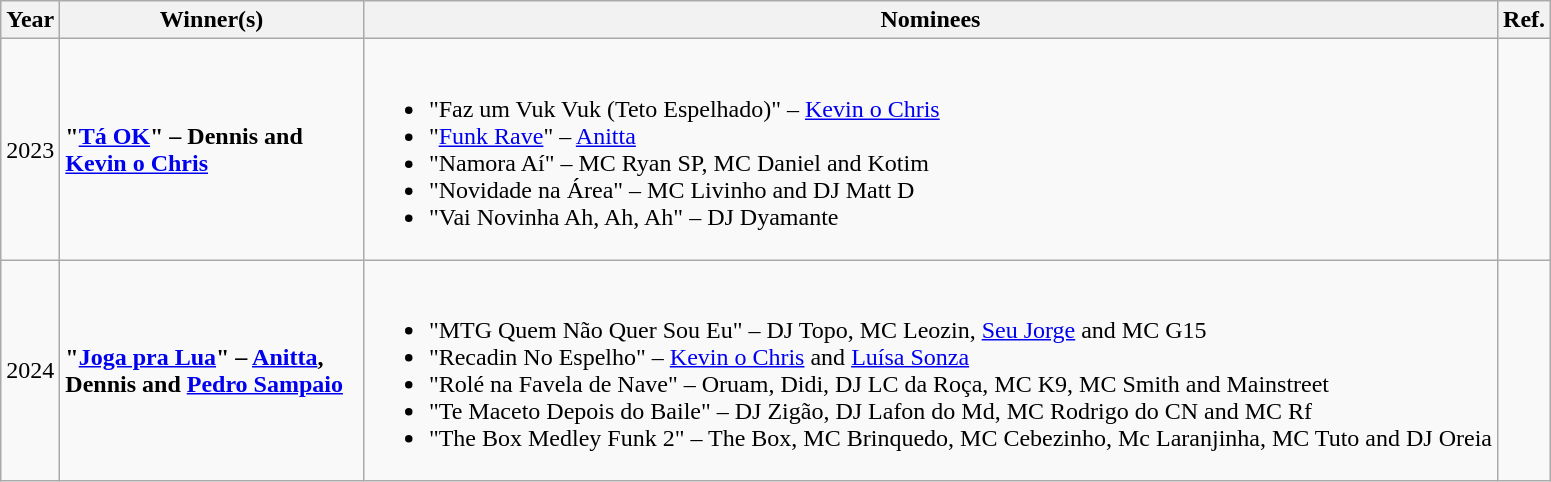<table class="wikitable sortable">
<tr>
<th style="width:5px;"><strong>Year</strong></th>
<th style="width:195px;"><strong>Winner(s)</strong></th>
<th class="unsortable"><strong>Nominees</strong></th>
<th class="unsortable">Ref.</th>
</tr>
<tr>
<td align="center">2023</td>
<td><strong>"<a href='#'>Tá OK</a>" – Dennis and <a href='#'>Kevin o Chris</a></strong></td>
<td><br><ul><li>"Faz um Vuk Vuk (Teto Espelhado)" – <a href='#'>Kevin o Chris</a></li><li>"<a href='#'>Funk Rave</a>" – <a href='#'>Anitta</a></li><li>"Namora Aí" – MC Ryan SP, MC Daniel and Kotim</li><li>"Novidade na Área" – MC Livinho and DJ Matt D</li><li>"Vai Novinha Ah, Ah, Ah" – DJ Dyamante</li></ul></td>
<td></td>
</tr>
<tr>
<td align="center">2024</td>
<td><strong>"<a href='#'>Joga pra Lua</a>" – <a href='#'>Anitta</a>, Dennis and <a href='#'>Pedro Sampaio</a></strong></td>
<td><br><ul><li>"MTG Quem Não Quer Sou Eu" – DJ Topo, MC Leozin, <a href='#'>Seu Jorge</a> and MC G15</li><li>"Recadin No Espelho" – <a href='#'>Kevin o Chris</a> and <a href='#'>Luísa Sonza</a></li><li>"Rolé na Favela de Nave" – Oruam, Didi, DJ LC da Roça, MC K9, MC Smith and Mainstreet</li><li>"Te Maceto Depois do Baile" – DJ Zigão, DJ Lafon do Md, MC Rodrigo do CN and MC Rf</li><li>"The Box Medley Funk 2" – The Box, MC Brinquedo, MC Cebezinho, Mc Laranjinha, MC Tuto and DJ Oreia</li></ul></td>
<td></td>
</tr>
</table>
